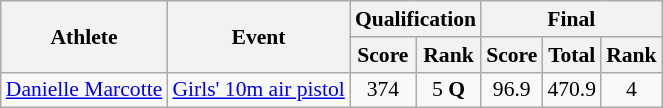<table class="wikitable" style="font-size:90%">
<tr>
<th rowspan="2">Athlete</th>
<th rowspan="2">Event</th>
<th colspan="2">Qualification</th>
<th colspan="3">Final</th>
</tr>
<tr>
<th>Score</th>
<th>Rank</th>
<th>Score</th>
<th>Total</th>
<th>Rank</th>
</tr>
<tr>
<td><a href='#'>Danielle Marcotte</a></td>
<td><a href='#'>Girls' 10m air pistol</a></td>
<td align=center>374</td>
<td align=center>5 <strong>Q</strong></td>
<td align=center>96.9</td>
<td align=center>470.9</td>
<td align=center>4</td>
</tr>
</table>
